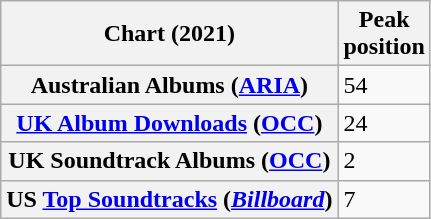<table class="wikitable sortable plainrowheaders">
<tr>
<th scope="col">Chart (2021)</th>
<th scope="col">Peak<br>position</th>
</tr>
<tr>
<th scope="row">Australian Albums (<a href='#'>ARIA</a>)</th>
<td>54</td>
</tr>
<tr>
<th scope="row"><a href='#'>UK Album Downloads</a> (<a href='#'>OCC</a>)</th>
<td>24</td>
</tr>
<tr>
<th scope="row">UK Soundtrack Albums (<a href='#'>OCC</a>)</th>
<td>2</td>
</tr>
<tr>
<th scope="row">US <a href='#'>Top Soundtracks</a> (<em><a href='#'>Billboard</a></em>)</th>
<td>7</td>
</tr>
</table>
